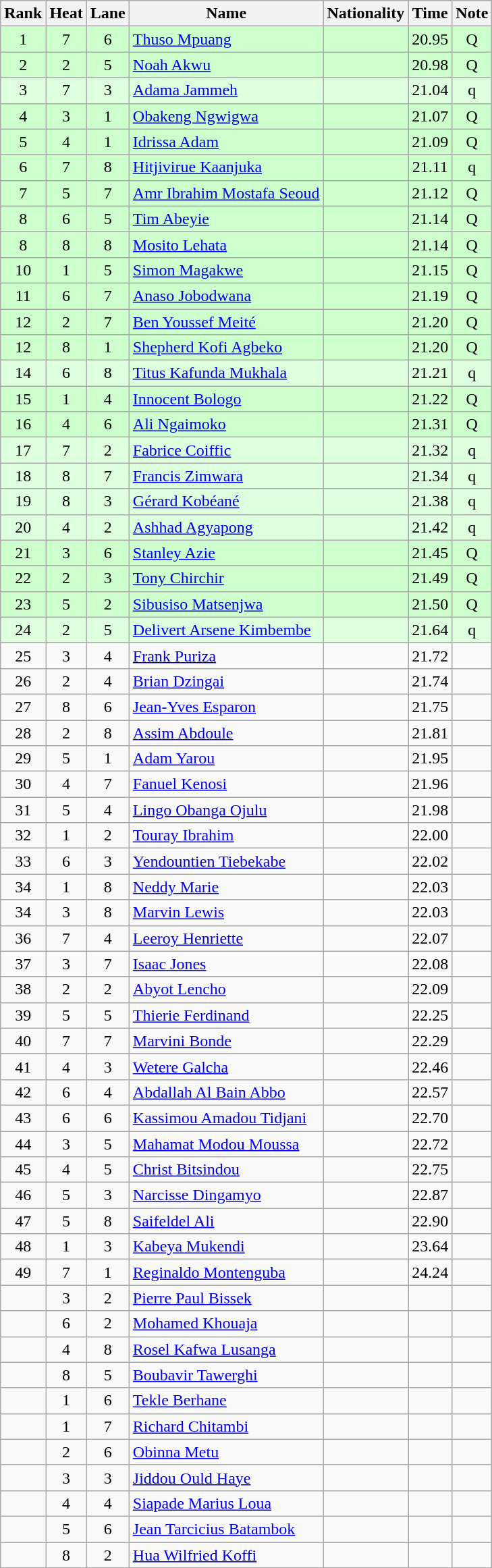<table class="wikitable sortable" style="text-align:center">
<tr>
<th>Rank</th>
<th>Heat</th>
<th>Lane</th>
<th>Name</th>
<th>Nationality</th>
<th>Time</th>
<th>Note</th>
</tr>
<tr bgcolor=ccffcc>
<td>1</td>
<td>7</td>
<td>6</td>
<td align="left"><a href='#'>Thuso Mpuang</a></td>
<td align=left></td>
<td>20.95</td>
<td>Q</td>
</tr>
<tr bgcolor=ccffcc>
<td>2</td>
<td>2</td>
<td>5</td>
<td align="left"><a href='#'>Noah Akwu</a></td>
<td align=left></td>
<td>20.98</td>
<td>Q</td>
</tr>
<tr bgcolor=ddffdd>
<td>3</td>
<td>7</td>
<td>3</td>
<td align="left"><a href='#'>Adama Jammeh</a></td>
<td align=left></td>
<td>21.04</td>
<td>q</td>
</tr>
<tr bgcolor=ccffcc>
<td>4</td>
<td>3</td>
<td>1</td>
<td align="left"><a href='#'>Obakeng Ngwigwa</a></td>
<td align=left></td>
<td>21.07</td>
<td>Q</td>
</tr>
<tr bgcolor=ccffcc>
<td>5</td>
<td>4</td>
<td>1</td>
<td align="left"><a href='#'>Idrissa Adam</a></td>
<td align=left></td>
<td>21.09</td>
<td>Q</td>
</tr>
<tr bgcolor=ccffcc>
<td>6</td>
<td>7</td>
<td>8</td>
<td align="left"><a href='#'>Hitjivirue Kaanjuka</a></td>
<td align=left></td>
<td>21.11</td>
<td>q</td>
</tr>
<tr bgcolor=ccffcc>
<td>7</td>
<td>5</td>
<td>7</td>
<td align="left"><a href='#'>Amr Ibrahim Mostafa Seoud</a></td>
<td align=left></td>
<td>21.12</td>
<td>Q</td>
</tr>
<tr bgcolor=ccffcc>
<td>8</td>
<td>6</td>
<td>5</td>
<td align="left"><a href='#'>Tim Abeyie</a></td>
<td align=left></td>
<td>21.14</td>
<td>Q</td>
</tr>
<tr bgcolor=ccffcc>
<td>8</td>
<td>8</td>
<td>8</td>
<td align="left"><a href='#'>Mosito Lehata</a></td>
<td align=left></td>
<td>21.14</td>
<td>Q</td>
</tr>
<tr bgcolor=ccffcc>
<td>10</td>
<td>1</td>
<td>5</td>
<td align="left"><a href='#'>Simon Magakwe</a></td>
<td align=left></td>
<td>21.15</td>
<td>Q</td>
</tr>
<tr bgcolor=ccffcc>
<td>11</td>
<td>6</td>
<td>7</td>
<td align="left"><a href='#'>Anaso Jobodwana</a></td>
<td align=left></td>
<td>21.19</td>
<td>Q</td>
</tr>
<tr bgcolor=ccffcc>
<td>12</td>
<td>2</td>
<td>7</td>
<td align="left"><a href='#'>Ben Youssef Meité</a></td>
<td align=left></td>
<td>21.20</td>
<td>Q</td>
</tr>
<tr bgcolor=ccffcc>
<td>12</td>
<td>8</td>
<td>1</td>
<td align="left"><a href='#'>Shepherd Kofi Agbeko</a></td>
<td align=left></td>
<td>21.20</td>
<td>Q</td>
</tr>
<tr bgcolor=ddffdd>
<td>14</td>
<td>6</td>
<td>8</td>
<td align="left"><a href='#'>Titus Kafunda Mukhala</a></td>
<td align=left></td>
<td>21.21</td>
<td>q</td>
</tr>
<tr bgcolor=ccffcc>
<td>15</td>
<td>1</td>
<td>4</td>
<td align="left"><a href='#'>Innocent Bologo</a></td>
<td align=left></td>
<td>21.22</td>
<td>Q</td>
</tr>
<tr bgcolor=ccffcc>
<td>16</td>
<td>4</td>
<td>6</td>
<td align="left"><a href='#'>Ali Ngaimoko</a></td>
<td align=left></td>
<td>21.31</td>
<td>Q</td>
</tr>
<tr bgcolor=ddffdd>
<td>17</td>
<td>7</td>
<td>2</td>
<td align="left"><a href='#'>Fabrice Coiffic</a></td>
<td align=left></td>
<td>21.32</td>
<td>q</td>
</tr>
<tr bgcolor=ddffdd>
<td>18</td>
<td>8</td>
<td>7</td>
<td align="left"><a href='#'>Francis Zimwara</a></td>
<td align=left></td>
<td>21.34</td>
<td>q</td>
</tr>
<tr bgcolor=ddffdd>
<td>19</td>
<td>8</td>
<td>3</td>
<td align="left"><a href='#'>Gérard Kobéané</a></td>
<td align=left></td>
<td>21.38</td>
<td>q</td>
</tr>
<tr bgcolor=ddffdd>
<td>20</td>
<td>4</td>
<td>2</td>
<td align="left"><a href='#'>Ashhad Agyapong</a></td>
<td align=left></td>
<td>21.42</td>
<td>q</td>
</tr>
<tr bgcolor=ccffcc>
<td>21</td>
<td>3</td>
<td>6</td>
<td align="left"><a href='#'>Stanley Azie</a></td>
<td align=left></td>
<td>21.45</td>
<td>Q</td>
</tr>
<tr bgcolor=ccffcc>
<td>22</td>
<td>2</td>
<td>3</td>
<td align="left"><a href='#'>Tony Chirchir</a></td>
<td align=left></td>
<td>21.49</td>
<td>Q</td>
</tr>
<tr bgcolor=ccffcc>
<td>23</td>
<td>5</td>
<td>2</td>
<td align="left"><a href='#'>Sibusiso Matsenjwa</a></td>
<td align=left></td>
<td>21.50</td>
<td>Q</td>
</tr>
<tr bgcolor=ddffdd>
<td>24</td>
<td>2</td>
<td>5</td>
<td align="left"><a href='#'>Delivert Arsene Kimbembe</a></td>
<td align=left></td>
<td>21.64</td>
<td>q</td>
</tr>
<tr>
<td>25</td>
<td>3</td>
<td>4</td>
<td align="left"><a href='#'>Frank Puriza</a></td>
<td align=left></td>
<td>21.72</td>
<td></td>
</tr>
<tr>
<td>26</td>
<td>2</td>
<td>4</td>
<td align="left"><a href='#'>Brian Dzingai</a></td>
<td align=left></td>
<td>21.74</td>
<td></td>
</tr>
<tr>
<td>27</td>
<td>8</td>
<td>6</td>
<td align="left"><a href='#'>Jean-Yves Esparon</a></td>
<td align=left></td>
<td>21.75</td>
<td></td>
</tr>
<tr>
<td>28</td>
<td>2</td>
<td>8</td>
<td align="left"><a href='#'>Assim Abdoule</a></td>
<td align=left></td>
<td>21.81</td>
<td></td>
</tr>
<tr>
<td>29</td>
<td>5</td>
<td>1</td>
<td align="left"><a href='#'>Adam Yarou</a></td>
<td align=left></td>
<td>21.95</td>
<td></td>
</tr>
<tr>
<td>30</td>
<td>4</td>
<td>7</td>
<td align="left"><a href='#'>Fanuel Kenosi</a></td>
<td align=left></td>
<td>21.96</td>
<td></td>
</tr>
<tr>
<td>31</td>
<td>5</td>
<td>4</td>
<td align="left"><a href='#'>Lingo Obanga Ojulu</a></td>
<td align=left></td>
<td>21.98</td>
<td></td>
</tr>
<tr>
<td>32</td>
<td>1</td>
<td>2</td>
<td align="left"><a href='#'>Touray Ibrahim</a></td>
<td align=left></td>
<td>22.00</td>
<td></td>
</tr>
<tr>
<td>33</td>
<td>6</td>
<td>3</td>
<td align="left"><a href='#'>Yendountien Tiebekabe</a></td>
<td align=left></td>
<td>22.02</td>
<td></td>
</tr>
<tr>
<td>34</td>
<td>1</td>
<td>8</td>
<td align="left"><a href='#'>Neddy Marie</a></td>
<td align=left></td>
<td>22.03</td>
<td></td>
</tr>
<tr>
<td>34</td>
<td>3</td>
<td>8</td>
<td align="left"><a href='#'>Marvin Lewis</a></td>
<td align=left></td>
<td>22.03</td>
<td></td>
</tr>
<tr>
<td>36</td>
<td>7</td>
<td>4</td>
<td align="left"><a href='#'>Leeroy Henriette</a></td>
<td align=left></td>
<td>22.07</td>
<td></td>
</tr>
<tr>
<td>37</td>
<td>3</td>
<td>7</td>
<td align="left"><a href='#'>Isaac Jones</a></td>
<td align=left></td>
<td>22.08</td>
<td></td>
</tr>
<tr>
<td>38</td>
<td>2</td>
<td>2</td>
<td align="left"><a href='#'>Abyot Lencho</a></td>
<td align=left></td>
<td>22.09</td>
<td></td>
</tr>
<tr>
<td>39</td>
<td>5</td>
<td>5</td>
<td align="left"><a href='#'>Thierie Ferdinand</a></td>
<td align=left></td>
<td>22.25</td>
<td></td>
</tr>
<tr>
<td>40</td>
<td>7</td>
<td>7</td>
<td align="left"><a href='#'>Marvini Bonde</a></td>
<td align=left></td>
<td>22.29</td>
<td></td>
</tr>
<tr>
<td>41</td>
<td>4</td>
<td>3</td>
<td align="left"><a href='#'>Wetere Galcha</a></td>
<td align=left></td>
<td>22.46</td>
<td></td>
</tr>
<tr>
<td>42</td>
<td>6</td>
<td>4</td>
<td align="left"><a href='#'>Abdallah Al Bain Abbo</a></td>
<td align=left></td>
<td>22.57</td>
<td></td>
</tr>
<tr>
<td>43</td>
<td>6</td>
<td>6</td>
<td align="left"><a href='#'>Kassimou Amadou Tidjani</a></td>
<td align=left></td>
<td>22.70</td>
<td></td>
</tr>
<tr>
<td>44</td>
<td>3</td>
<td>5</td>
<td align="left"><a href='#'>Mahamat Modou Moussa</a></td>
<td align=left></td>
<td>22.72</td>
<td></td>
</tr>
<tr>
<td>45</td>
<td>4</td>
<td>5</td>
<td align="left"><a href='#'>Christ Bitsindou</a></td>
<td align=left></td>
<td>22.75</td>
<td></td>
</tr>
<tr>
<td>46</td>
<td>5</td>
<td>3</td>
<td align="left"><a href='#'>Narcisse Dingamyo</a></td>
<td align=left></td>
<td>22.87</td>
<td></td>
</tr>
<tr>
<td>47</td>
<td>5</td>
<td>8</td>
<td align="left"><a href='#'>Saifeldel Ali</a></td>
<td align=left></td>
<td>22.90</td>
<td></td>
</tr>
<tr>
<td>48</td>
<td>1</td>
<td>3</td>
<td align="left"><a href='#'>Kabeya Mukendi</a></td>
<td align=left></td>
<td>23.64</td>
<td></td>
</tr>
<tr>
<td>49</td>
<td>7</td>
<td>1</td>
<td align="left"><a href='#'>Reginaldo Montenguba</a></td>
<td align=left></td>
<td>24.24</td>
<td></td>
</tr>
<tr>
<td></td>
<td>3</td>
<td>2</td>
<td align="left"><a href='#'>Pierre Paul Bissek</a></td>
<td align=left></td>
<td></td>
<td></td>
</tr>
<tr>
<td></td>
<td>6</td>
<td>2</td>
<td align="left"><a href='#'>Mohamed Khouaja</a></td>
<td align=left></td>
<td></td>
<td></td>
</tr>
<tr>
<td></td>
<td>4</td>
<td>8</td>
<td align="left"><a href='#'>Rosel Kafwa Lusanga</a></td>
<td align=left></td>
<td></td>
<td></td>
</tr>
<tr>
<td></td>
<td>8</td>
<td>5</td>
<td align="left"><a href='#'>Boubavir Tawerghi</a></td>
<td align=left></td>
<td></td>
<td></td>
</tr>
<tr>
<td></td>
<td>1</td>
<td>6</td>
<td align="left"><a href='#'>Tekle Berhane</a></td>
<td align=left></td>
<td></td>
<td></td>
</tr>
<tr>
<td></td>
<td>1</td>
<td>7</td>
<td align="left"><a href='#'>Richard Chitambi</a></td>
<td align=left></td>
<td></td>
<td></td>
</tr>
<tr>
<td></td>
<td>2</td>
<td>6</td>
<td align="left"><a href='#'>Obinna Metu</a></td>
<td align=left></td>
<td></td>
<td></td>
</tr>
<tr>
<td></td>
<td>3</td>
<td>3</td>
<td align="left"><a href='#'>Jiddou Ould Haye</a></td>
<td align=left></td>
<td></td>
<td></td>
</tr>
<tr>
<td></td>
<td>4</td>
<td>4</td>
<td align="left"><a href='#'>Siapade Marius Loua</a></td>
<td align=left></td>
<td></td>
<td></td>
</tr>
<tr>
<td></td>
<td>5</td>
<td>6</td>
<td align="left"><a href='#'>Jean Tarcicius Batambok</a></td>
<td align=left></td>
<td></td>
<td></td>
</tr>
<tr>
<td></td>
<td>8</td>
<td>2</td>
<td align="left"><a href='#'>Hua Wilfried Koffi</a></td>
<td align=left></td>
<td></td>
<td></td>
</tr>
</table>
